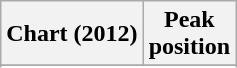<table class="wikitable sortable">
<tr>
<th>Chart (2012)</th>
<th>Peak<br>position</th>
</tr>
<tr>
</tr>
<tr>
</tr>
<tr>
</tr>
</table>
